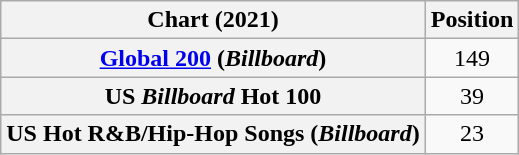<table class="wikitable sortable plainrowheaders" style="text-align:center">
<tr>
<th>Chart (2021)</th>
<th>Position</th>
</tr>
<tr>
<th scope="row"><a href='#'>Global 200</a> (<em>Billboard</em>)</th>
<td>149</td>
</tr>
<tr>
<th scope="row">US <em>Billboard</em> Hot 100</th>
<td>39</td>
</tr>
<tr>
<th scope="row">US Hot R&B/Hip-Hop Songs (<em>Billboard</em>)</th>
<td>23</td>
</tr>
</table>
